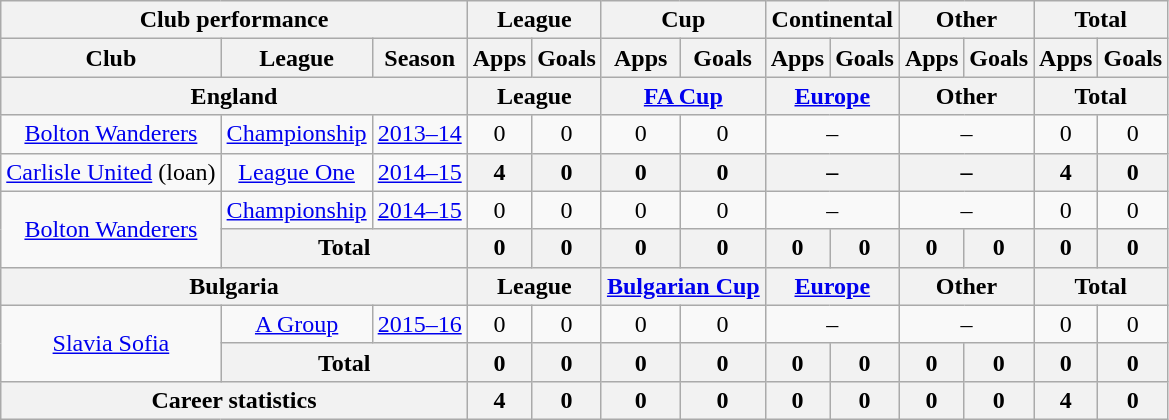<table class="wikitable" style="text-align: center">
<tr>
<th Colspan="3">Club performance</th>
<th Colspan="2">League</th>
<th Colspan="2">Cup</th>
<th Colspan="2">Continental</th>
<th Colspan="2">Other</th>
<th Colspan="3">Total</th>
</tr>
<tr>
<th>Club</th>
<th>League</th>
<th>Season</th>
<th>Apps</th>
<th>Goals</th>
<th>Apps</th>
<th>Goals</th>
<th>Apps</th>
<th>Goals</th>
<th>Apps</th>
<th>Goals</th>
<th>Apps</th>
<th>Goals</th>
</tr>
<tr>
<th Colspan="3">England</th>
<th Colspan="2">League</th>
<th Colspan="2"><a href='#'>FA Cup</a></th>
<th Colspan="2"><a href='#'>Europe</a></th>
<th Colspan="2">Other</th>
<th Colspan="2">Total</th>
</tr>
<tr>
<td rowspan="1" valign="center"><a href='#'>Bolton Wanderers</a></td>
<td rowspan="1"><a href='#'>Championship</a></td>
<td><a href='#'>2013–14</a></td>
<td>0</td>
<td>0</td>
<td>0</td>
<td>0</td>
<td colspan="2">–</td>
<td colspan="2">–</td>
<td>0</td>
<td>0</td>
</tr>
<tr>
<td rowspan="1" valign="center"><a href='#'>Carlisle United</a> (loan)</td>
<td rowspan="1"><a href='#'>League One</a></td>
<td><a href='#'>2014–15</a></td>
<th>4</th>
<th>0</th>
<th>0</th>
<th>0</th>
<th colspan="2">–</th>
<th colspan="2">–</th>
<th>4</th>
<th>0</th>
</tr>
<tr>
<td rowspan="2" valign="center"><a href='#'>Bolton Wanderers</a></td>
<td rowspan="1"><a href='#'>Championship</a></td>
<td><a href='#'>2014–15</a></td>
<td>0</td>
<td>0</td>
<td>0</td>
<td>0</td>
<td colspan="2">–</td>
<td colspan="2">–</td>
<td>0</td>
<td>0</td>
</tr>
<tr>
<th colspan=2>Total</th>
<th>0</th>
<th>0</th>
<th>0</th>
<th>0</th>
<th>0</th>
<th>0</th>
<th>0</th>
<th>0</th>
<th>0</th>
<th>0</th>
</tr>
<tr>
<th Colspan="3">Bulgaria</th>
<th Colspan="2">League</th>
<th Colspan="2"><a href='#'>Bulgarian Cup</a></th>
<th Colspan="2"><a href='#'>Europe</a></th>
<th Colspan="2">Other</th>
<th Colspan="2">Total</th>
</tr>
<tr>
<td rowspan="2" valign="center"><a href='#'>Slavia Sofia</a></td>
<td rowspan="1"><a href='#'>A Group</a></td>
<td><a href='#'>2015–16</a></td>
<td>0</td>
<td>0</td>
<td>0</td>
<td>0</td>
<td colspan="2">–</td>
<td colspan="2">–</td>
<td>0</td>
<td>0</td>
</tr>
<tr>
<th colspan=2>Total</th>
<th>0</th>
<th>0</th>
<th>0</th>
<th>0</th>
<th>0</th>
<th>0</th>
<th>0</th>
<th>0</th>
<th>0</th>
<th>0</th>
</tr>
<tr>
<th colspan="3">Career statistics</th>
<th>4</th>
<th>0</th>
<th>0</th>
<th>0</th>
<th>0</th>
<th>0</th>
<th>0</th>
<th>0</th>
<th>4</th>
<th>0</th>
</tr>
</table>
